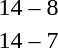<table style="text-align:center">
<tr>
<th width=200></th>
<th width=100></th>
<th width=200></th>
</tr>
<tr>
<td align=right><strong></strong></td>
<td>14 – 8</td>
<td align=left></td>
</tr>
<tr>
<td align=right><strong></strong></td>
<td>14 – 7</td>
<td align=left></td>
</tr>
</table>
